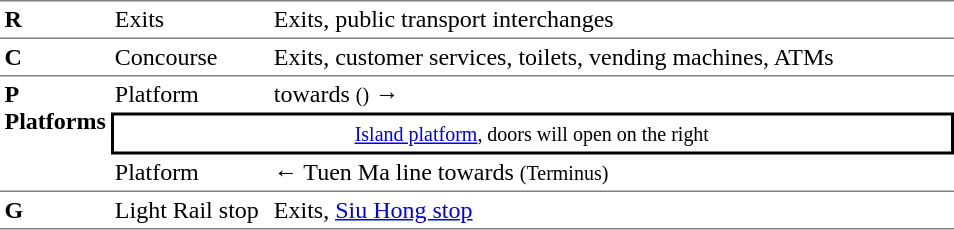<table border=0 cellspacing=0 cellpadding=3>
<tr>
<td style="border-top: solid 1px gray; border-bottom:solid 1px gray;width:50px;vertical-align:top;"><strong>R</strong></td>
<td style="border-top: solid 1px gray; border-bottom:solid 1px gray;width:100px;vertical-align:top;">Exits</td>
<td style="border-top: solid 1px gray; border-bottom:solid 1px gray;width:450px;vertical-align:top;" colspan=5>Exits, public transport interchanges</td>
</tr>
<tr>
<td style="border-bottom:solid 1px gray;vertical-align:top;"><strong>C</strong></td>
<td style="border-bottom:solid 1px gray;vertical-align:top;">Concourse</td>
<td style="border-bottom:solid 1px gray;vertical-align:top;" colspan=5>Exits, customer services, toilets, vending machines, ATMs</td>
</tr>
<tr>
<td style="border-bottom:solid 1px gray;vertical-align:top;" rowspan=3><strong>P<br>Platforms</strong></td>
<td style="border-bottom:solid 0px gray;">Platform </td>
<td style="border-bottom:solid 0px gray;">  towards  <small>()</small> →</td>
</tr>
<tr>
<td style="border-top:solid 2px black;border-right:solid 2px black;border-left:solid 2px black;border-bottom:solid 2px black;text-align:center;" colspan=2><small><a href='#'>Island platform</a>, doors will open on the right</small></td>
</tr>
<tr>
<td style="border-bottom:solid 1px gray;">Platform </td>
<td style="border-bottom:solid 1px gray;">←  Tuen Ma line towards  <small>(Terminus)</small></td>
</tr>
<tr>
<td style="border-bottom:solid 1px gray;vertical-align:top;"><strong>G</strong></td>
<td style="border-bottom:solid 1px gray;vertical-align:top;">Light Rail stop</td>
<td style="border-bottom:solid 1px gray;vertical-align:top;">Exits,  <a href='#'>Siu Hong stop</a></td>
</tr>
</table>
